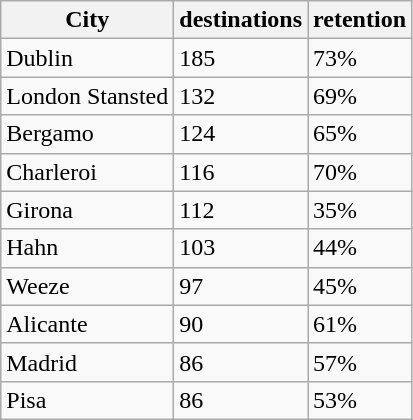<table class="wikitable sortable">
<tr>
<th>City</th>
<th>destinations</th>
<th>retention</th>
</tr>
<tr>
<td> Dublin</td>
<td>185</td>
<td>73%</td>
</tr>
<tr>
<td> London Stansted</td>
<td>132</td>
<td>69%</td>
</tr>
<tr>
<td> Bergamo</td>
<td>124</td>
<td>65%</td>
</tr>
<tr>
<td> Charleroi</td>
<td>116</td>
<td>70%</td>
</tr>
<tr>
<td> Girona</td>
<td>112</td>
<td>35%</td>
</tr>
<tr>
<td> Hahn</td>
<td>103</td>
<td>44%</td>
</tr>
<tr>
<td> Weeze</td>
<td>97</td>
<td>45%</td>
</tr>
<tr>
<td> Alicante</td>
<td>90</td>
<td>61%</td>
</tr>
<tr>
<td> Madrid</td>
<td>86</td>
<td>57%</td>
</tr>
<tr>
<td> Pisa</td>
<td>86</td>
<td>53%</td>
</tr>
</table>
